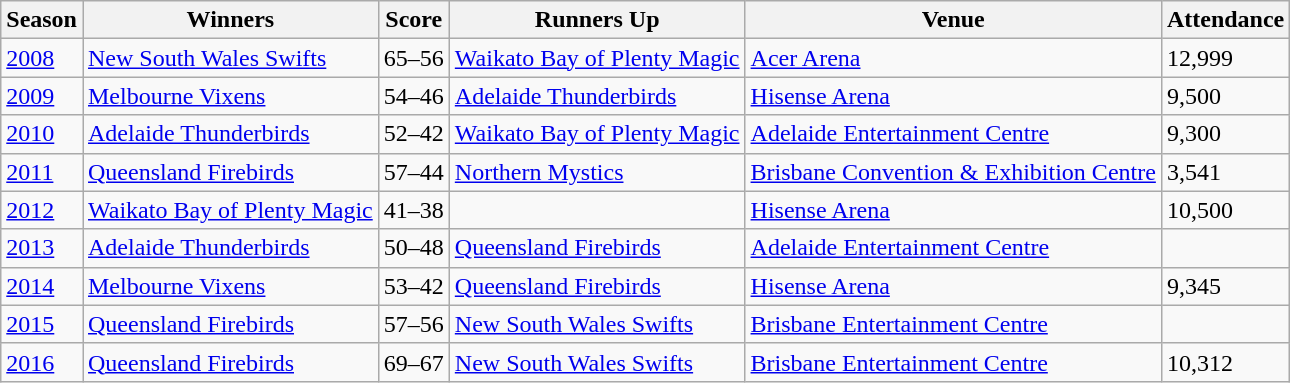<table class="wikitable sortable">
<tr>
<th>Season</th>
<th>Winners</th>
<th>Score</th>
<th>Runners Up</th>
<th>Venue</th>
<th>Attendance</th>
</tr>
<tr>
<td><a href='#'>2008</a></td>
<td><a href='#'>New South Wales Swifts</a></td>
<td>65–56</td>
<td><a href='#'>Waikato Bay of Plenty Magic</a></td>
<td><a href='#'>Acer Arena</a></td>
<td>12,999</td>
</tr>
<tr>
<td><a href='#'>2009</a></td>
<td><a href='#'>Melbourne Vixens</a></td>
<td>54–46</td>
<td><a href='#'>Adelaide Thunderbirds</a></td>
<td><a href='#'>Hisense Arena</a></td>
<td>9,500</td>
</tr>
<tr>
<td><a href='#'>2010</a></td>
<td><a href='#'>Adelaide Thunderbirds</a></td>
<td>52–42</td>
<td><a href='#'>Waikato Bay of Plenty Magic</a></td>
<td><a href='#'>Adelaide Entertainment Centre</a></td>
<td>9,300</td>
</tr>
<tr>
<td><a href='#'>2011</a></td>
<td><a href='#'>Queensland Firebirds</a></td>
<td>57–44</td>
<td><a href='#'>Northern Mystics</a></td>
<td><a href='#'>Brisbane Convention & Exhibition Centre</a></td>
<td>3,541</td>
</tr>
<tr>
<td><a href='#'>2012</a></td>
<td><a href='#'>Waikato Bay of Plenty Magic</a></td>
<td>41–38</td>
<td></td>
<td><a href='#'>Hisense Arena</a></td>
<td>10,500</td>
</tr>
<tr>
<td><a href='#'>2013</a></td>
<td><a href='#'>Adelaide Thunderbirds</a></td>
<td>50–48</td>
<td><a href='#'>Queensland Firebirds</a></td>
<td><a href='#'>Adelaide Entertainment Centre</a></td>
<td></td>
</tr>
<tr>
<td><a href='#'>2014</a></td>
<td><a href='#'>Melbourne Vixens</a></td>
<td>53–42</td>
<td><a href='#'>Queensland Firebirds</a></td>
<td><a href='#'>Hisense Arena</a></td>
<td>9,345</td>
</tr>
<tr>
<td><a href='#'>2015</a></td>
<td><a href='#'>Queensland Firebirds</a></td>
<td>57–56</td>
<td><a href='#'>New South Wales Swifts</a></td>
<td><a href='#'>Brisbane Entertainment Centre</a></td>
<td></td>
</tr>
<tr>
<td><a href='#'>2016</a></td>
<td><a href='#'>Queensland Firebirds</a></td>
<td>69–67</td>
<td><a href='#'>New South Wales Swifts</a></td>
<td><a href='#'>Brisbane Entertainment Centre</a></td>
<td>10,312</td>
</tr>
</table>
